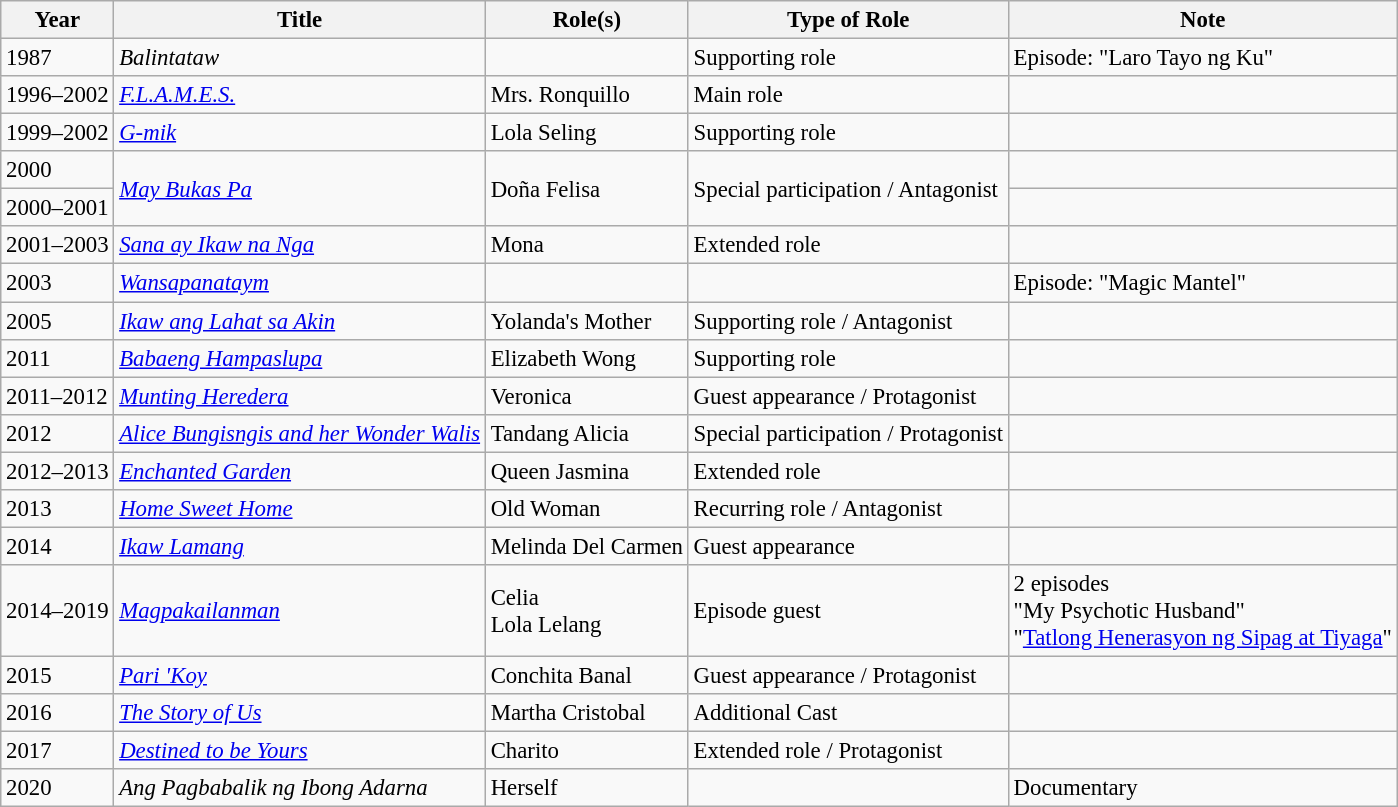<table class="wikitable" style="font-size: 95%;">
<tr>
<th>Year</th>
<th>Title</th>
<th>Role(s)</th>
<th>Type of Role</th>
<th>Note</th>
</tr>
<tr>
<td>1987</td>
<td><em>Balintataw</em></td>
<td></td>
<td>Supporting role</td>
<td>Episode: "Laro Tayo ng Ku"</td>
</tr>
<tr>
<td>1996–2002</td>
<td><em><a href='#'>F.L.A.M.E.S.</a></em></td>
<td>Mrs. Ronquillo</td>
<td>Main role</td>
<td></td>
</tr>
<tr>
<td>1999–2002</td>
<td><em><a href='#'>G-mik</a></em></td>
<td>Lola Seling</td>
<td>Supporting role</td>
</tr>
<tr>
<td>2000</td>
<td rowspan="2"><em><a href='#'>May Bukas Pa</a></em></td>
<td rowspan="2">Doña Felisa</td>
<td rowspan="2">Special participation / Antagonist</td>
<td></td>
</tr>
<tr>
<td>2000–2001</td>
<td></td>
</tr>
<tr>
<td>2001–2003</td>
<td><em><a href='#'>Sana ay Ikaw na Nga</a></em></td>
<td>Mona</td>
<td>Extended role</td>
<td></td>
</tr>
<tr>
<td>2003</td>
<td><em><a href='#'>Wansapanataym</a></em></td>
<td></td>
<td></td>
<td>Episode: "Magic Mantel"</td>
</tr>
<tr>
<td>2005</td>
<td><em><a href='#'>Ikaw ang Lahat sa Akin</a></em></td>
<td>Yolanda's Mother</td>
<td>Supporting role / Antagonist</td>
<td></td>
</tr>
<tr>
<td>2011</td>
<td><em><a href='#'>Babaeng Hampaslupa</a></em></td>
<td>Elizabeth Wong</td>
<td>Supporting role</td>
<td></td>
</tr>
<tr>
<td>2011–2012</td>
<td><em><a href='#'>Munting Heredera</a></em></td>
<td>Veronica</td>
<td>Guest appearance / Protagonist</td>
<td></td>
</tr>
<tr>
<td>2012</td>
<td><em><a href='#'>Alice Bungisngis and her Wonder Walis</a></em></td>
<td>Tandang Alicia</td>
<td>Special participation / Protagonist</td>
<td></td>
</tr>
<tr>
<td>2012–2013</td>
<td><em><a href='#'>Enchanted Garden</a></em></td>
<td>Queen Jasmina</td>
<td>Extended role</td>
<td></td>
</tr>
<tr>
<td>2013</td>
<td><em><a href='#'>Home Sweet Home</a></em></td>
<td>Old Woman</td>
<td>Recurring role / Antagonist</td>
<td></td>
</tr>
<tr>
<td>2014</td>
<td><em><a href='#'>Ikaw Lamang</a></em></td>
<td>Melinda Del Carmen</td>
<td>Guest appearance</td>
<td></td>
</tr>
<tr>
<td>2014–2019</td>
<td><em><a href='#'>Magpakailanman</a></em></td>
<td>Celia<br>Lola Lelang</td>
<td>Episode guest</td>
<td>2 episodes<br>"My Psychotic Husband"<br>"<a href='#'>Tatlong Henerasyon ng Sipag at Tiyaga</a>"</td>
</tr>
<tr>
<td>2015</td>
<td><em><a href='#'>Pari 'Koy</a></em></td>
<td>Conchita Banal</td>
<td>Guest appearance / Protagonist</td>
<td></td>
</tr>
<tr>
<td>2016</td>
<td><em><a href='#'>The Story of Us</a></em></td>
<td>Martha Cristobal</td>
<td>Additional Cast</td>
<td></td>
</tr>
<tr>
<td>2017</td>
<td><em><a href='#'>Destined to be Yours</a></em></td>
<td>Charito</td>
<td>Extended role / Protagonist</td>
<td></td>
</tr>
<tr>
<td>2020</td>
<td><em>Ang Pagbabalik ng Ibong Adarna</em></td>
<td>Herself</td>
<td></td>
<td>Documentary</td>
</tr>
</table>
